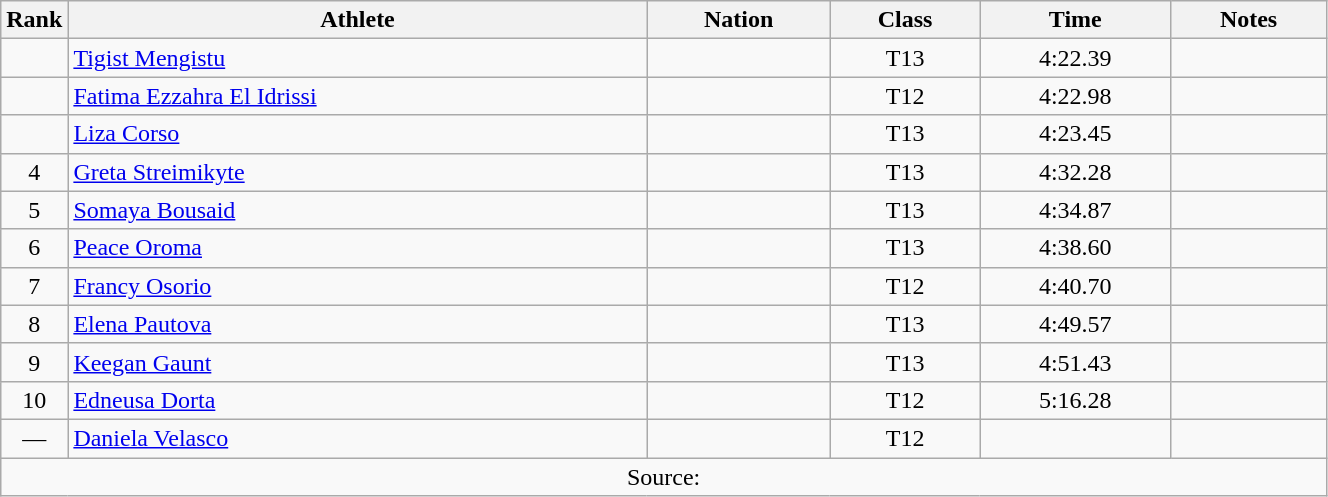<table class="wikitable sortable" style="text-align:center;width: 70%;">
<tr>
<th scope="col" style="width: 10px;">Rank</th>
<th scope="col">Athlete</th>
<th scope="col">Nation</th>
<th scope="col">Class</th>
<th scope="col">Time</th>
<th scope="col">Notes</th>
</tr>
<tr>
<td></td>
<td align=left><a href='#'>Tigist Mengistu</a></td>
<td align=left></td>
<td>T13</td>
<td>4:22.39</td>
<td></td>
</tr>
<tr>
<td></td>
<td align=left><a href='#'>Fatima Ezzahra El Idrissi</a></td>
<td align=left></td>
<td>T12</td>
<td>4:22.98</td>
<td></td>
</tr>
<tr>
<td></td>
<td align=left><a href='#'>Liza Corso</a></td>
<td align=left></td>
<td>T13</td>
<td>4:23.45</td>
<td></td>
</tr>
<tr>
<td>4</td>
<td align=left><a href='#'>Greta Streimikyte</a></td>
<td align=left></td>
<td>T13</td>
<td>4:32.28</td>
<td></td>
</tr>
<tr>
<td>5</td>
<td align=left><a href='#'>Somaya Bousaid</a></td>
<td align=left></td>
<td>T13</td>
<td>4:34.87</td>
<td></td>
</tr>
<tr>
<td>6</td>
<td align=left><a href='#'>Peace Oroma</a></td>
<td align=left></td>
<td>T13</td>
<td>4:38.60</td>
<td></td>
</tr>
<tr>
<td>7</td>
<td align=left><a href='#'>Francy Osorio</a><br></td>
<td align=left></td>
<td>T12</td>
<td>4:40.70</td>
<td></td>
</tr>
<tr>
<td>8</td>
<td align=left><a href='#'>Elena Pautova</a></td>
<td align=left></td>
<td>T13</td>
<td>4:49.57</td>
<td></td>
</tr>
<tr>
<td>9</td>
<td align=left><a href='#'>Keegan Gaunt</a></td>
<td align=left></td>
<td>T13</td>
<td>4:51.43</td>
<td></td>
</tr>
<tr>
<td>10</td>
<td align=left><a href='#'>Edneusa Dorta</a><br></td>
<td align=left></td>
<td>T12</td>
<td>5:16.28</td>
<td></td>
</tr>
<tr>
<td>—</td>
<td align=left><a href='#'>Daniela Velasco</a></td>
<td align=left></td>
<td>T12</td>
<td></td>
<td></td>
</tr>
<tr class="sortbottom">
<td colspan="6">Source:</td>
</tr>
</table>
